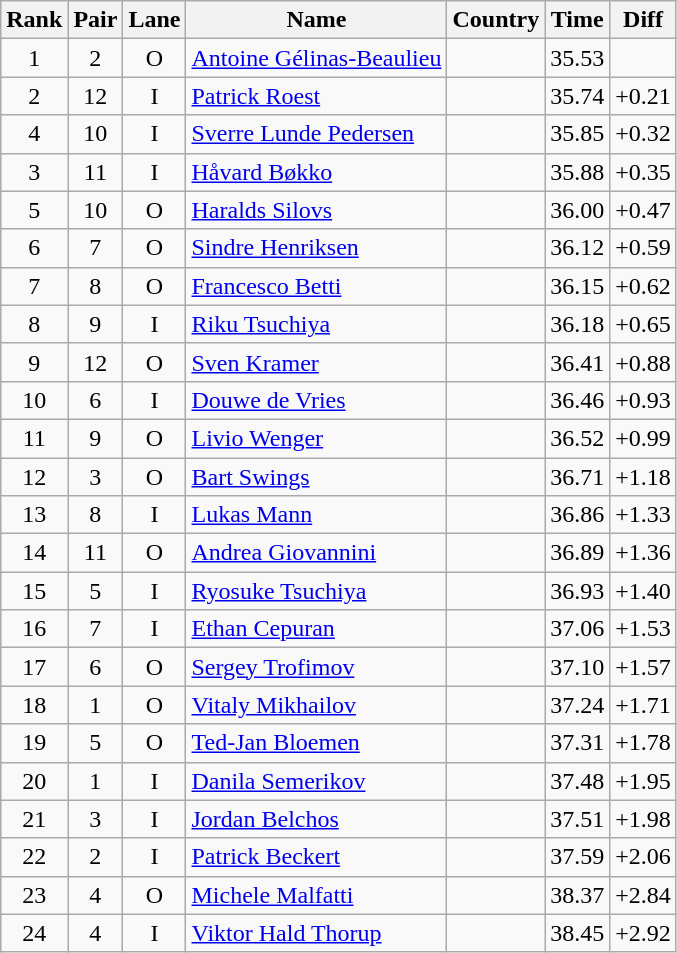<table class="wikitable sortable" style="text-align:center">
<tr>
<th>Rank</th>
<th>Pair</th>
<th>Lane</th>
<th>Name</th>
<th>Country</th>
<th>Time</th>
<th>Diff</th>
</tr>
<tr>
<td>1</td>
<td>2</td>
<td>O</td>
<td align=left><a href='#'>Antoine Gélinas-Beaulieu</a></td>
<td align=left></td>
<td>35.53</td>
<td></td>
</tr>
<tr>
<td>2</td>
<td>12</td>
<td>I</td>
<td align=left><a href='#'>Patrick Roest</a></td>
<td align=left></td>
<td>35.74</td>
<td>+0.21</td>
</tr>
<tr>
<td>4</td>
<td>10</td>
<td>I</td>
<td align=left><a href='#'>Sverre Lunde Pedersen</a></td>
<td align=left></td>
<td>35.85</td>
<td>+0.32</td>
</tr>
<tr>
<td>3</td>
<td>11</td>
<td>I</td>
<td align=left><a href='#'>Håvard Bøkko</a></td>
<td align=left></td>
<td>35.88</td>
<td>+0.35</td>
</tr>
<tr>
<td>5</td>
<td>10</td>
<td>O</td>
<td align=left><a href='#'>Haralds Silovs</a></td>
<td align=left></td>
<td>36.00</td>
<td>+0.47</td>
</tr>
<tr>
<td>6</td>
<td>7</td>
<td>O</td>
<td align=left><a href='#'>Sindre Henriksen</a></td>
<td align=left></td>
<td>36.12</td>
<td>+0.59</td>
</tr>
<tr>
<td>7</td>
<td>8</td>
<td>O</td>
<td align=left><a href='#'>Francesco Betti</a></td>
<td align=left></td>
<td>36.15</td>
<td>+0.62</td>
</tr>
<tr>
<td>8</td>
<td>9</td>
<td>I</td>
<td align=left><a href='#'>Riku Tsuchiya</a></td>
<td align=left></td>
<td>36.18</td>
<td>+0.65</td>
</tr>
<tr>
<td>9</td>
<td>12</td>
<td>O</td>
<td align=left><a href='#'>Sven Kramer</a></td>
<td align=left></td>
<td>36.41</td>
<td>+0.88</td>
</tr>
<tr>
<td>10</td>
<td>6</td>
<td>I</td>
<td align=left><a href='#'>Douwe de Vries</a></td>
<td align=left></td>
<td>36.46</td>
<td>+0.93</td>
</tr>
<tr>
<td>11</td>
<td>9</td>
<td>O</td>
<td align=left><a href='#'>Livio Wenger</a></td>
<td align=left></td>
<td>36.52</td>
<td>+0.99</td>
</tr>
<tr>
<td>12</td>
<td>3</td>
<td>O</td>
<td align=left><a href='#'>Bart Swings</a></td>
<td align=left></td>
<td>36.71</td>
<td>+1.18</td>
</tr>
<tr>
<td>13</td>
<td>8</td>
<td>I</td>
<td align=left><a href='#'>Lukas Mann</a></td>
<td align=left></td>
<td>36.86</td>
<td>+1.33</td>
</tr>
<tr>
<td>14</td>
<td>11</td>
<td>O</td>
<td align=left><a href='#'>Andrea Giovannini</a></td>
<td align=left></td>
<td>36.89</td>
<td>+1.36</td>
</tr>
<tr>
<td>15</td>
<td>5</td>
<td>I</td>
<td align=left><a href='#'>Ryosuke Tsuchiya</a></td>
<td align=left></td>
<td>36.93</td>
<td>+1.40</td>
</tr>
<tr>
<td>16</td>
<td>7</td>
<td>I</td>
<td align=left><a href='#'>Ethan Cepuran</a></td>
<td align=left></td>
<td>37.06</td>
<td>+1.53</td>
</tr>
<tr>
<td>17</td>
<td>6</td>
<td>O</td>
<td align=left><a href='#'>Sergey Trofimov</a></td>
<td align=left></td>
<td>37.10</td>
<td>+1.57</td>
</tr>
<tr>
<td>18</td>
<td>1</td>
<td>O</td>
<td align=left><a href='#'>Vitaly Mikhailov</a></td>
<td align=left></td>
<td>37.24</td>
<td>+1.71</td>
</tr>
<tr>
<td>19</td>
<td>5</td>
<td>O</td>
<td align=left><a href='#'>Ted-Jan Bloemen</a></td>
<td align=left></td>
<td>37.31</td>
<td>+1.78</td>
</tr>
<tr>
<td>20</td>
<td>1</td>
<td>I</td>
<td align=left><a href='#'>Danila Semerikov</a></td>
<td align=left></td>
<td>37.48</td>
<td>+1.95</td>
</tr>
<tr>
<td>21</td>
<td>3</td>
<td>I</td>
<td align=left><a href='#'>Jordan Belchos</a></td>
<td align=left></td>
<td>37.51</td>
<td>+1.98</td>
</tr>
<tr>
<td>22</td>
<td>2</td>
<td>I</td>
<td align=left><a href='#'>Patrick Beckert</a></td>
<td align=left></td>
<td>37.59</td>
<td>+2.06</td>
</tr>
<tr>
<td>23</td>
<td>4</td>
<td>O</td>
<td align=left><a href='#'>Michele Malfatti</a></td>
<td align=left></td>
<td>38.37</td>
<td>+2.84</td>
</tr>
<tr>
<td>24</td>
<td>4</td>
<td>I</td>
<td align=left><a href='#'>Viktor Hald Thorup</a></td>
<td align=left></td>
<td>38.45</td>
<td>+2.92</td>
</tr>
</table>
